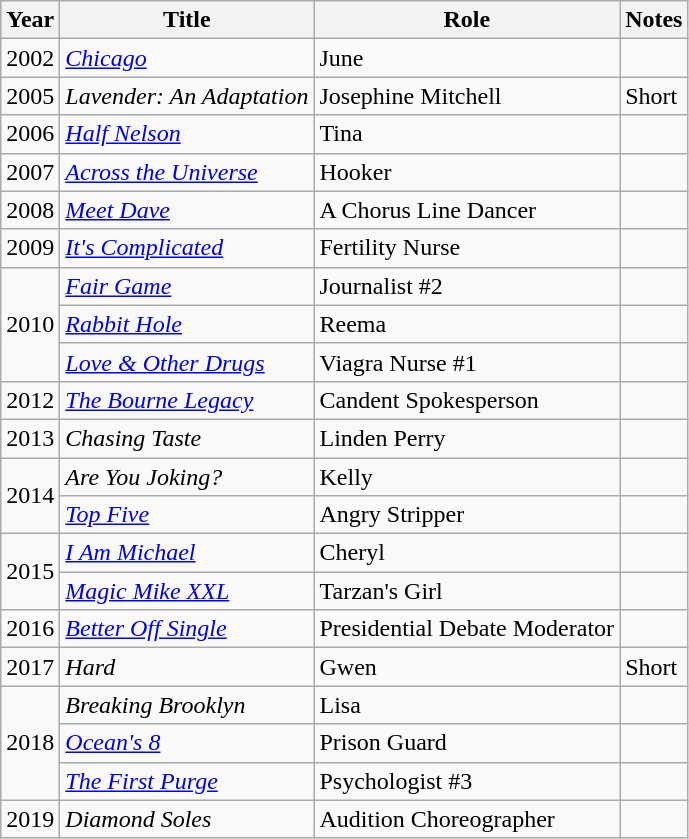<table class="wikitable plainrowheaders sortable" style="margin-right: 0;">
<tr>
<th scope="col">Year</th>
<th scope="col">Title</th>
<th scope="col">Role</th>
<th scope="col" class="unsortable">Notes</th>
</tr>
<tr>
<td>2002</td>
<td><em><a href='#'>Chicago</a></em></td>
<td>June</td>
<td></td>
</tr>
<tr>
<td>2005</td>
<td><em>Lavender: An Adaptation</em></td>
<td>Josephine Mitchell</td>
<td>Short</td>
</tr>
<tr>
<td>2006</td>
<td><em><a href='#'>Half Nelson</a></em></td>
<td>Tina</td>
<td></td>
</tr>
<tr>
<td>2007</td>
<td><em><a href='#'>Across the Universe</a></em></td>
<td>Hooker</td>
<td></td>
</tr>
<tr>
<td>2008</td>
<td><em><a href='#'>Meet Dave</a></em></td>
<td>A Chorus Line Dancer</td>
<td></td>
</tr>
<tr>
<td>2009</td>
<td><em><a href='#'>It's Complicated</a></em></td>
<td>Fertility Nurse</td>
<td></td>
</tr>
<tr>
<td rowspan=3>2010</td>
<td><em><a href='#'>Fair Game</a></em></td>
<td>Journalist #2</td>
<td></td>
</tr>
<tr>
<td><em><a href='#'>Rabbit Hole</a></em></td>
<td>Reema</td>
<td></td>
</tr>
<tr>
<td><em><a href='#'>Love & Other Drugs</a></em></td>
<td>Viagra Nurse #1</td>
<td></td>
</tr>
<tr>
<td>2012</td>
<td><em><a href='#'>The Bourne Legacy</a></em></td>
<td>Candent Spokesperson</td>
<td></td>
</tr>
<tr>
<td>2013</td>
<td><em>Chasing Taste</em></td>
<td>Linden Perry</td>
<td></td>
</tr>
<tr>
<td rowspan=2>2014</td>
<td><em>Are You Joking?</em></td>
<td>Kelly</td>
<td></td>
</tr>
<tr>
<td><em><a href='#'>Top Five</a></em></td>
<td>Angry Stripper</td>
<td></td>
</tr>
<tr>
<td rowspan=2>2015</td>
<td><em><a href='#'>I Am Michael</a></em></td>
<td>Cheryl</td>
<td></td>
</tr>
<tr>
<td><em><a href='#'>Magic Mike XXL</a></em></td>
<td>Tarzan's Girl</td>
<td></td>
</tr>
<tr>
<td>2016</td>
<td><em><a href='#'>Better Off Single</a></em></td>
<td>Presidential Debate Moderator</td>
<td></td>
</tr>
<tr>
<td>2017</td>
<td><em>Hard</em></td>
<td>Gwen</td>
<td>Short</td>
</tr>
<tr>
<td rowspan=3>2018</td>
<td><em>Breaking Brooklyn</em></td>
<td>Lisa</td>
<td></td>
</tr>
<tr>
<td><em><a href='#'>Ocean's 8</a></em></td>
<td>Prison Guard</td>
<td></td>
</tr>
<tr>
<td><em><a href='#'>The First Purge</a></em></td>
<td>Psychologist #3</td>
<td></td>
</tr>
<tr>
<td>2019</td>
<td><em>Diamond Soles</em></td>
<td>Audition Choreographer</td>
<td></td>
</tr>
</table>
